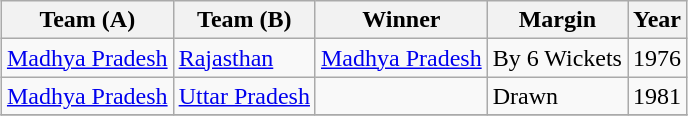<table class="wikitable" style="margin: 1em auto 1em auto">
<tr>
<th>Team (A)</th>
<th>Team (B)</th>
<th>Winner</th>
<th>Margin</th>
<th>Year</th>
</tr>
<tr>
<td><a href='#'>Madhya Pradesh</a></td>
<td><a href='#'>Rajasthan</a></td>
<td><a href='#'>Madhya Pradesh</a></td>
<td>By 6 Wickets</td>
<td>1976</td>
</tr>
<tr>
<td><a href='#'>Madhya Pradesh</a></td>
<td><a href='#'>Uttar Pradesh</a></td>
<td></td>
<td>Drawn</td>
<td>1981</td>
</tr>
<tr>
</tr>
</table>
